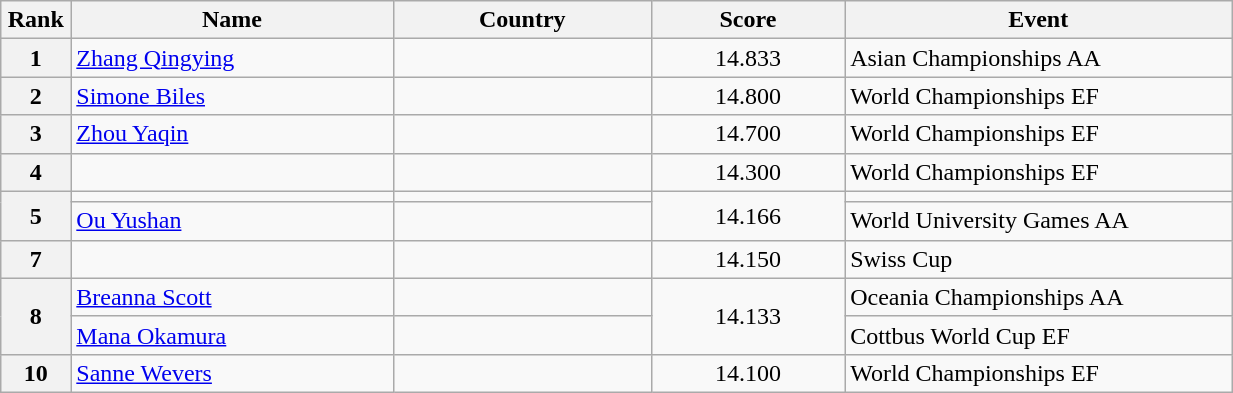<table class="wikitable sortable" style="width:65%;">
<tr>
<th style="text-align:center; width:5%;">Rank</th>
<th style="text-align:center; width:25%;">Name</th>
<th style="text-align:center; width:20%;">Country</th>
<th style="text-align:center; width:15%;">Score</th>
<th style="text-align:center; width:30%;">Event</th>
</tr>
<tr>
<th>1</th>
<td><a href='#'>Zhang Qingying</a></td>
<td></td>
<td align="center">14.833</td>
<td>Asian Championships AA</td>
</tr>
<tr>
<th>2</th>
<td><a href='#'>Simone Biles</a></td>
<td></td>
<td align="center">14.800</td>
<td>World Championships EF</td>
</tr>
<tr>
<th>3</th>
<td><a href='#'>Zhou Yaqin</a></td>
<td></td>
<td align="center">14.700</td>
<td>World Championships EF</td>
</tr>
<tr>
<th>4</th>
<td></td>
<td></td>
<td align="center">14.300</td>
<td>World Championships EF</td>
</tr>
<tr>
<th rowspan="2">5</th>
<td></td>
<td></td>
<td rowspan="2" align="center">14.166</td>
<td></td>
</tr>
<tr>
<td><a href='#'>Ou Yushan</a></td>
<td></td>
<td>World University Games AA</td>
</tr>
<tr>
<th>7</th>
<td></td>
<td></td>
<td align="center">14.150</td>
<td>Swiss Cup</td>
</tr>
<tr>
<th rowspan="2">8</th>
<td><a href='#'>Breanna Scott</a></td>
<td></td>
<td rowspan="2" align="center">14.133</td>
<td>Oceania Championships AA</td>
</tr>
<tr>
<td><a href='#'>Mana Okamura</a></td>
<td></td>
<td>Cottbus World Cup EF</td>
</tr>
<tr>
<th>10</th>
<td><a href='#'>Sanne Wevers</a></td>
<td></td>
<td align="center">14.100</td>
<td>World Championships EF</td>
</tr>
</table>
